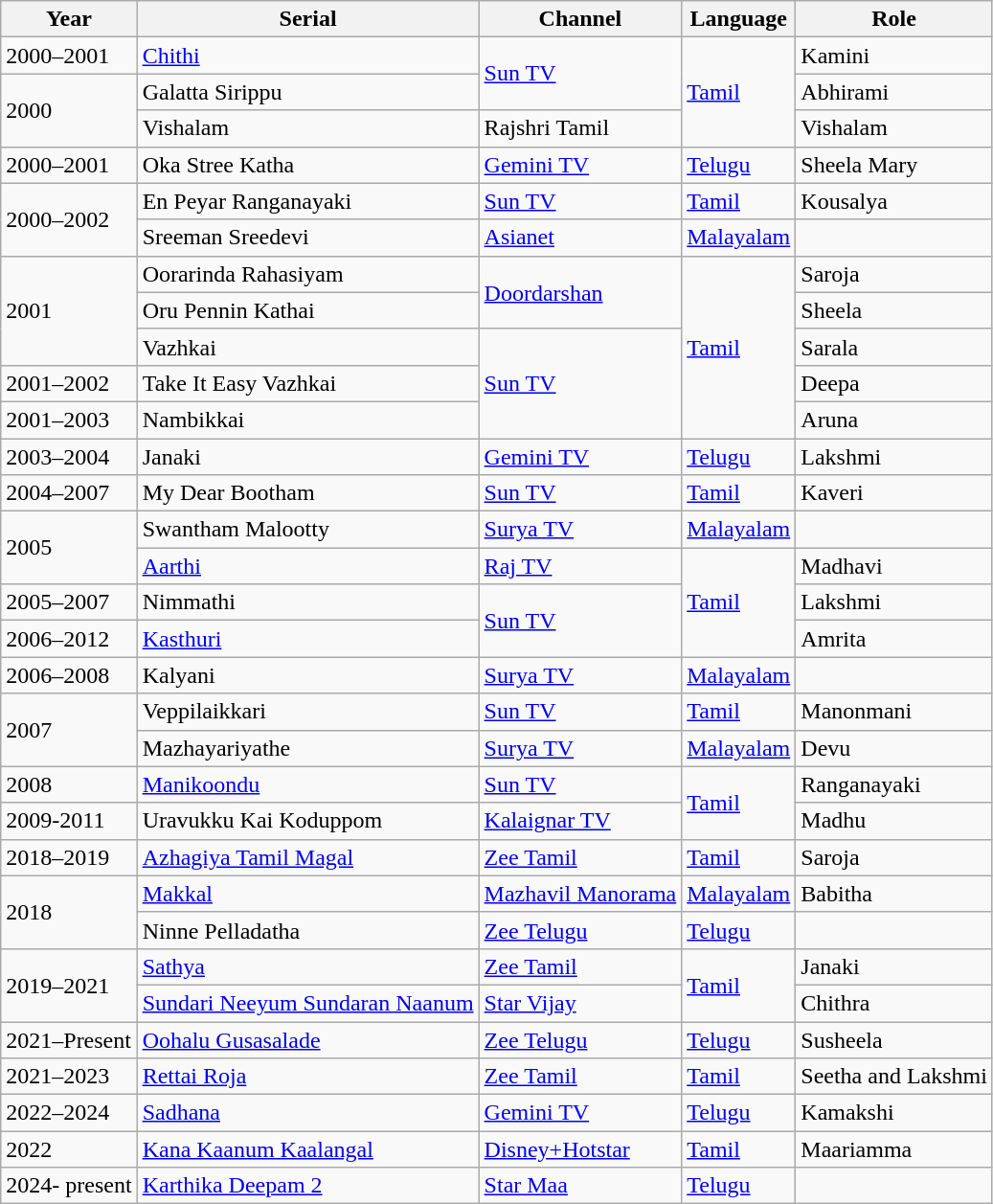<table class="wikitable">
<tr>
<th>Year</th>
<th>Serial</th>
<th>Channel</th>
<th>Language</th>
<th>Role</th>
</tr>
<tr>
<td>2000–2001</td>
<td><a href='#'>Chithi</a></td>
<td rowspan="2"><a href='#'>Sun TV</a></td>
<td rowspan="3"><a href='#'>Tamil</a></td>
<td>Kamini</td>
</tr>
<tr>
<td rowspan="2">2000</td>
<td>Galatta Sirippu</td>
<td>Abhirami</td>
</tr>
<tr>
<td>Vishalam</td>
<td>Rajshri Tamil</td>
<td>Vishalam</td>
</tr>
<tr>
<td>2000–2001</td>
<td>Oka Stree Katha</td>
<td><a href='#'>Gemini TV</a></td>
<td><a href='#'>Telugu</a></td>
<td>Sheela Mary</td>
</tr>
<tr>
<td rowspan="2">2000–2002</td>
<td>En Peyar Ranganayaki</td>
<td><a href='#'>Sun TV</a></td>
<td><a href='#'>Tamil</a></td>
<td>Kousalya</td>
</tr>
<tr>
<td>Sreeman Sreedevi</td>
<td><a href='#'>Asianet</a></td>
<td><a href='#'>Malayalam</a></td>
<td></td>
</tr>
<tr>
<td rowspan="3">2001</td>
<td>Oorarinda Rahasiyam</td>
<td rowspan="2"><a href='#'>Doordarshan</a></td>
<td rowspan="5"><a href='#'>Tamil</a></td>
<td>Saroja</td>
</tr>
<tr>
<td>Oru Pennin Kathai</td>
<td>Sheela</td>
</tr>
<tr>
<td>Vazhkai</td>
<td rowspan="3"><a href='#'>Sun TV</a></td>
<td>Sarala</td>
</tr>
<tr>
<td>2001–2002</td>
<td>Take It Easy Vazhkai</td>
<td>Deepa</td>
</tr>
<tr>
<td>2001–2003</td>
<td>Nambikkai</td>
<td>Aruna</td>
</tr>
<tr>
<td>2003–2004</td>
<td>Janaki</td>
<td><a href='#'>Gemini TV</a></td>
<td><a href='#'>Telugu</a></td>
<td>Lakshmi</td>
</tr>
<tr>
<td>2004–2007</td>
<td>My Dear Bootham</td>
<td><a href='#'>Sun TV</a></td>
<td><a href='#'>Tamil</a></td>
<td>Kaveri</td>
</tr>
<tr>
<td rowspan="2">2005</td>
<td>Swantham Malootty</td>
<td><a href='#'>Surya TV</a></td>
<td><a href='#'>Malayalam</a></td>
<td></td>
</tr>
<tr>
<td><a href='#'>Aarthi</a></td>
<td><a href='#'>Raj TV</a></td>
<td rowspan="3"><a href='#'>Tamil</a></td>
<td>Madhavi</td>
</tr>
<tr>
<td>2005–2007</td>
<td>Nimmathi</td>
<td rowspan="2"><a href='#'>Sun TV</a></td>
<td>Lakshmi</td>
</tr>
<tr>
<td>2006–2012</td>
<td><a href='#'>Kasthuri</a></td>
<td>Amrita</td>
</tr>
<tr>
<td>2006–2008</td>
<td>Kalyani</td>
<td><a href='#'>Surya TV</a></td>
<td><a href='#'>Malayalam</a></td>
<td></td>
</tr>
<tr>
<td rowspan="2">2007</td>
<td>Veppilaikkari</td>
<td><a href='#'>Sun TV</a></td>
<td><a href='#'>Tamil</a></td>
<td>Manonmani</td>
</tr>
<tr>
<td>Mazhayariyathe</td>
<td><a href='#'>Surya TV</a></td>
<td><a href='#'>Malayalam</a></td>
<td>Devu</td>
</tr>
<tr>
<td>2008</td>
<td><a href='#'>Manikoondu</a></td>
<td><a href='#'>Sun TV</a></td>
<td rowspan="2"><a href='#'>Tamil</a></td>
<td>Ranganayaki</td>
</tr>
<tr>
<td>2009-2011</td>
<td>Uravukku Kai Koduppom</td>
<td><a href='#'>Kalaignar TV</a></td>
<td>Madhu</td>
</tr>
<tr>
<td>2018–2019</td>
<td><a href='#'>Azhagiya Tamil Magal</a></td>
<td><a href='#'>Zee Tamil</a></td>
<td><a href='#'>Tamil</a></td>
<td>Saroja</td>
</tr>
<tr>
<td rowspan="2">2018</td>
<td><a href='#'>Makkal</a></td>
<td><a href='#'>Mazhavil Manorama</a></td>
<td><a href='#'>Malayalam</a></td>
<td>Babitha</td>
</tr>
<tr>
<td>Ninne Pelladatha</td>
<td><a href='#'>Zee Telugu</a></td>
<td><a href='#'>Telugu</a></td>
<td></td>
</tr>
<tr>
<td rowspan="2">2019–2021</td>
<td><a href='#'>Sathya</a></td>
<td><a href='#'>Zee Tamil</a></td>
<td rowspan="2"><a href='#'>Tamil</a></td>
<td>Janaki</td>
</tr>
<tr>
<td><a href='#'>Sundari Neeyum Sundaran Naanum</a></td>
<td><a href='#'>Star Vijay</a></td>
<td>Chithra</td>
</tr>
<tr>
<td>2021–Present</td>
<td><a href='#'>Oohalu Gusasalade</a></td>
<td><a href='#'>Zee Telugu</a></td>
<td><a href='#'>Telugu</a></td>
<td>Susheela</td>
</tr>
<tr>
<td>2021–2023</td>
<td><a href='#'>Rettai Roja</a></td>
<td><a href='#'>Zee Tamil</a></td>
<td><a href='#'>Tamil</a></td>
<td>Seetha and Lakshmi</td>
</tr>
<tr>
<td>2022–2024</td>
<td><a href='#'>Sadhana</a></td>
<td><a href='#'>Gemini TV</a></td>
<td><a href='#'>Telugu</a></td>
<td>Kamakshi</td>
</tr>
<tr>
<td>2022</td>
<td><a href='#'>Kana Kaanum Kaalangal</a></td>
<td><a href='#'>Disney+Hotstar</a></td>
<td><a href='#'>Tamil</a></td>
<td>Maariamma</td>
</tr>
<tr>
<td>2024- present</td>
<td><a href='#'>Karthika Deepam 2</a></td>
<td><a href='#'>Star Maa</a></td>
<td><a href='#'>Telugu</a></td>
<td></td>
</tr>
</table>
